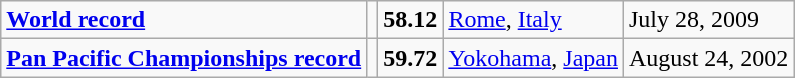<table class="wikitable">
<tr>
<td><strong><a href='#'>World record</a></strong></td>
<td></td>
<td><strong>58.12</strong></td>
<td><a href='#'>Rome</a>, <a href='#'>Italy</a></td>
<td>July 28, 2009</td>
</tr>
<tr>
<td><strong><a href='#'>Pan Pacific Championships record</a></strong></td>
<td></td>
<td><strong>59.72</strong></td>
<td><a href='#'>Yokohama</a>, <a href='#'>Japan</a></td>
<td>August 24, 2002</td>
</tr>
</table>
